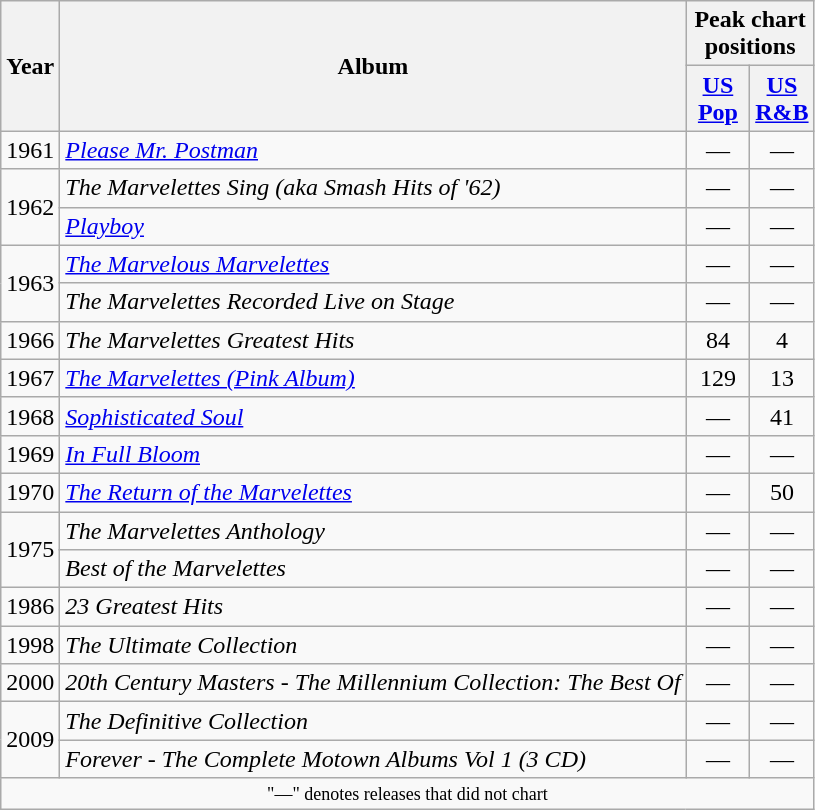<table class="wikitable">
<tr>
<th rowspan="2">Year</th>
<th rowspan="2">Album</th>
<th colspan="4">Peak chart positions</th>
</tr>
<tr>
<th width="35"><a href='#'>US Pop</a><br></th>
<th width="35"><a href='#'>US R&B</a><br></th>
</tr>
<tr>
<td>1961</td>
<td><em><a href='#'>Please Mr. Postman</a></em></td>
<td style="text-align:center;">—</td>
<td style="text-align:center;">—</td>
</tr>
<tr>
<td rowspan="2">1962</td>
<td><em>The Marvelettes Sing (aka Smash Hits of '62)</em></td>
<td style="text-align:center;">—</td>
<td style="text-align:center;">—</td>
</tr>
<tr>
<td><em><a href='#'>Playboy</a></em></td>
<td style="text-align:center;">—</td>
<td style="text-align:center;">—</td>
</tr>
<tr>
<td rowspan="2">1963</td>
<td><em><a href='#'>The Marvelous Marvelettes</a></em></td>
<td style="text-align:center;">—</td>
<td style="text-align:center;">—</td>
</tr>
<tr>
<td><em>The Marvelettes Recorded Live on Stage</em></td>
<td style="text-align:center;">—</td>
<td style="text-align:center;">—</td>
</tr>
<tr>
<td>1966</td>
<td><em>The Marvelettes Greatest Hits</em></td>
<td style="text-align:center;">84</td>
<td style="text-align:center;">4</td>
</tr>
<tr>
<td>1967</td>
<td><em><a href='#'>The Marvelettes (Pink Album)</a></em></td>
<td style="text-align:center;">129</td>
<td style="text-align:center;">13</td>
</tr>
<tr>
<td>1968</td>
<td><em><a href='#'>Sophisticated Soul</a></em></td>
<td style="text-align:center;">—</td>
<td style="text-align:center;">41</td>
</tr>
<tr>
<td>1969</td>
<td><em><a href='#'>In Full Bloom</a></em></td>
<td style="text-align:center;">—</td>
<td style="text-align:center;">—</td>
</tr>
<tr>
<td>1970</td>
<td><em><a href='#'>The Return of the Marvelettes</a></em></td>
<td style="text-align:center;">—</td>
<td style="text-align:center;">50</td>
</tr>
<tr>
<td rowspan="2">1975</td>
<td><em>The Marvelettes Anthology</em></td>
<td style="text-align:center;">—</td>
<td style="text-align:center;">—</td>
</tr>
<tr>
<td><em>Best of the Marvelettes</em></td>
<td style="text-align:center;">—</td>
<td style="text-align:center;">—</td>
</tr>
<tr>
<td>1986</td>
<td><em>23 Greatest Hits</em></td>
<td style="text-align:center;">—</td>
<td style="text-align:center;">—</td>
</tr>
<tr>
<td>1998</td>
<td><em>The Ultimate Collection</em></td>
<td style="text-align:center;">—</td>
<td style="text-align:center;">—</td>
</tr>
<tr>
<td>2000</td>
<td><em>20th Century Masters - The Millennium Collection: The Best Of</em></td>
<td style="text-align:center;">—</td>
<td style="text-align:center;">—</td>
</tr>
<tr>
<td rowspan="2">2009</td>
<td><em>The Definitive Collection</em></td>
<td style="text-align:center;">—</td>
<td style="text-align:center;">—</td>
</tr>
<tr>
<td><em>Forever - The Complete Motown Albums Vol 1 (3 CD)</em></td>
<td style="text-align:center;">—</td>
<td style="text-align:center;">—</td>
</tr>
<tr>
<td colspan="4" style="text-align:center; font-size:9pt;">"—" denotes releases that did not chart</td>
</tr>
</table>
